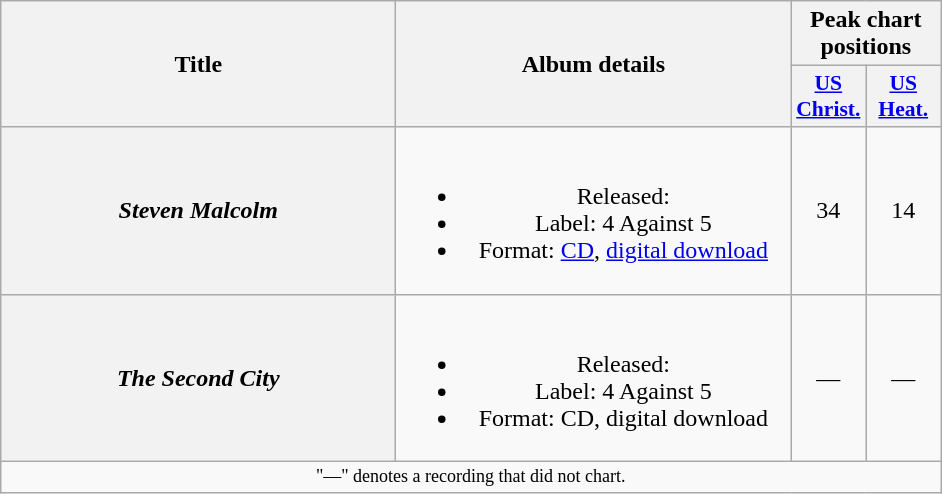<table class="wikitable plainrowheaders" style="text-align:center;">
<tr>
<th scope="col" rowspan="2" style="width:16em;">Title</th>
<th scope="col" rowspan="2" style="width:16em;">Album details</th>
<th scope="col" colspan="2">Peak chart positions</th>
</tr>
<tr>
<th style="width:3em; font-size:90%"><a href='#'>US<br>Christ.</a><br></th>
<th style="width:3em; font-size:90%"><a href='#'>US<br>Heat.</a><br></th>
</tr>
<tr>
<th scope="row"><em>Steven Malcolm</em></th>
<td><br><ul><li>Released: </li><li>Label: 4 Against 5</li><li>Format: <a href='#'>CD</a>, <a href='#'>digital download</a></li></ul></td>
<td>34</td>
<td>14</td>
</tr>
<tr>
<th scope="row"><em>The Second City</em></th>
<td><br><ul><li>Released: </li><li>Label: 4 Against 5</li><li>Format: CD, digital download</li></ul></td>
<td>—</td>
<td>—</td>
</tr>
<tr>
<td colspan="4" style="font-size:9pt">"—" denotes a recording that did not chart.</td>
</tr>
</table>
